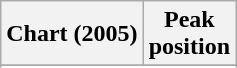<table class="wikitable sortable">
<tr>
<th>Chart (2005)</th>
<th>Peak<br>position</th>
</tr>
<tr>
</tr>
<tr>
</tr>
<tr>
</tr>
<tr>
</tr>
</table>
